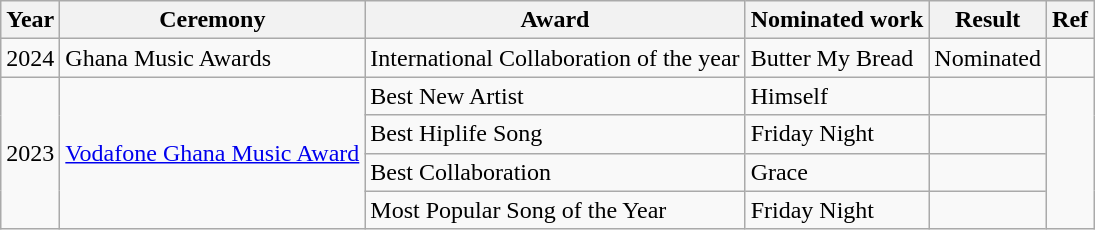<table class="wikitable">
<tr>
<th>Year</th>
<th>Ceremony</th>
<th>Award</th>
<th>Nominated work</th>
<th>Result</th>
<th>Ref</th>
</tr>
<tr>
<td>2024</td>
<td>Ghana Music Awards</td>
<td>International Collaboration of the year</td>
<td>Butter My Bread</td>
<td>Nominated</td>
<td></td>
</tr>
<tr>
<td rowspan="4">2023</td>
<td rowspan="4"><a href='#'>Vodafone Ghana Music Award</a></td>
<td>Best New Artist</td>
<td>Himself</td>
<td></td>
<td rowspan="4"></td>
</tr>
<tr>
<td>Best Hiplife Song</td>
<td>Friday Night</td>
<td></td>
</tr>
<tr>
<td>Best Collaboration</td>
<td>Grace</td>
<td></td>
</tr>
<tr>
<td>Most Popular Song of the Year</td>
<td>Friday Night</td>
<td></td>
</tr>
</table>
